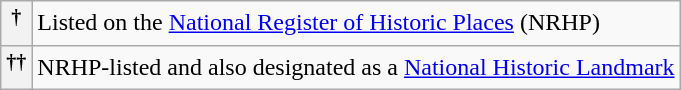<table class="wikitable">
<tr>
<th><sup>†</sup></th>
<td>Listed on the <a href='#'>National Register of Historic Places</a> (NRHP)</td>
</tr>
<tr>
<th><sup>††</sup></th>
<td>NRHP-listed and also designated as a <a href='#'>National Historic Landmark</a></td>
</tr>
</table>
